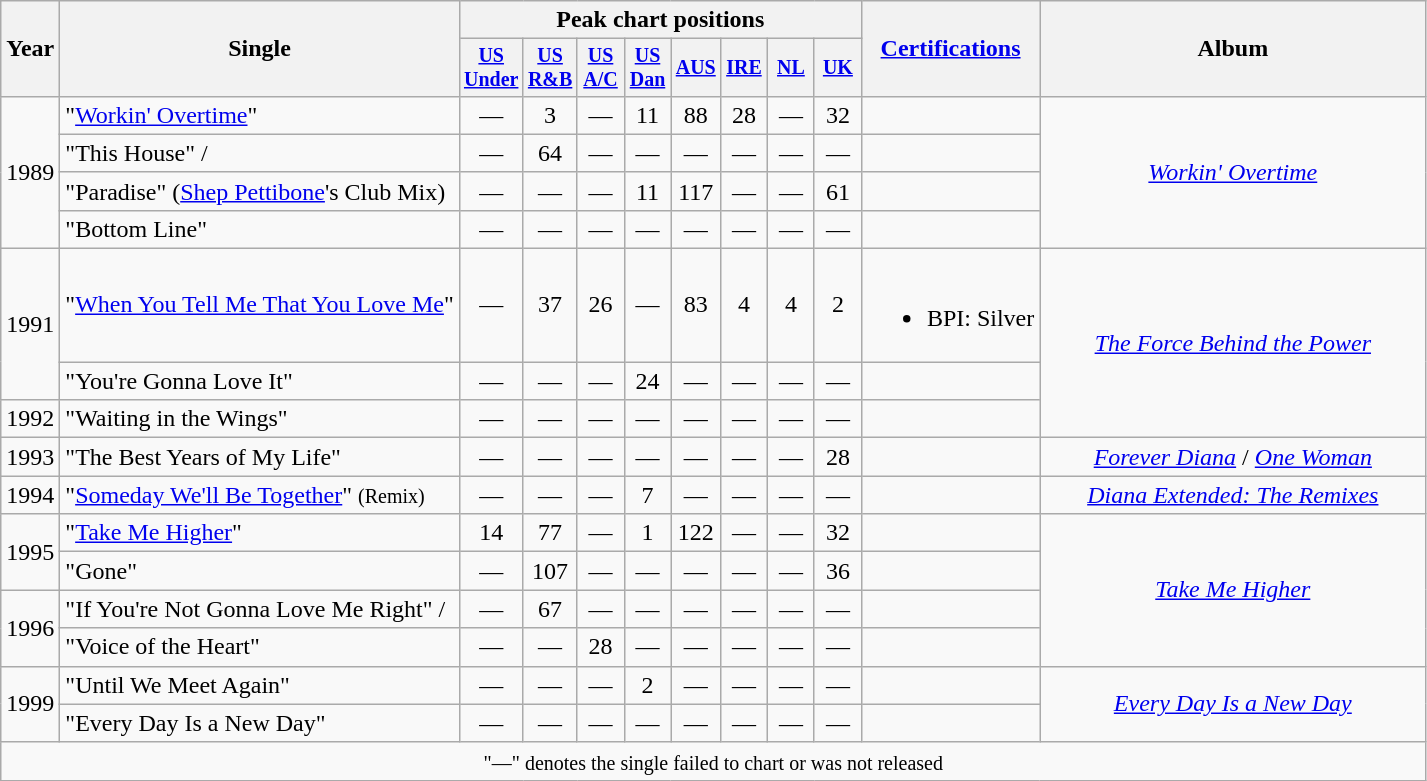<table class="wikitable" style="text-align:center">
<tr>
<th rowspan="2">Year</th>
<th rowspan="2">Single</th>
<th colspan="8">Peak chart positions</th>
<th rowspan="2"><a href='#'>Certifications</a></th>
<th scope="col" rowspan="2" style="width:250px;">Album</th>
</tr>
<tr style="font-size:smaller;">
<th style="width:25px;"><a href='#'>US Under</a><br></th>
<th style="width:25px;"><a href='#'>US<br>R&B</a><br></th>
<th style="width:25px;"><a href='#'>US<br>A/C</a><br></th>
<th style="width:25px;"><a href='#'>US<br>Dan</a><br></th>
<th style="width:25px;"><a href='#'>AUS</a><br></th>
<th style="width:25px;"><a href='#'>IRE</a><br></th>
<th style="width:25px;"><a href='#'>NL</a><br></th>
<th style="width:25px;"><a href='#'>UK</a><br></th>
</tr>
<tr>
<td rowspan="4">1989</td>
<td style="text-align:left;">"<a href='#'>Workin' Overtime</a>"</td>
<td>—</td>
<td>3</td>
<td>—</td>
<td>11</td>
<td>88</td>
<td>28</td>
<td>—</td>
<td>32</td>
<td></td>
<td rowspan="4"><em><a href='#'>Workin' Overtime</a></em></td>
</tr>
<tr>
<td style="text-align:left;">"This House" /</td>
<td>—</td>
<td>64</td>
<td>—</td>
<td>—</td>
<td>—</td>
<td>—</td>
<td>—</td>
<td>—</td>
<td></td>
</tr>
<tr>
<td style="text-align:left;">"Paradise" (<a href='#'>Shep Pettibone</a>'s Club Mix)</td>
<td>—</td>
<td>—</td>
<td>—</td>
<td>11</td>
<td>117</td>
<td>—</td>
<td>—</td>
<td>61</td>
<td></td>
</tr>
<tr>
<td style="text-align:left;">"Bottom Line"</td>
<td>—</td>
<td>—</td>
<td>—</td>
<td>—</td>
<td>—</td>
<td>—</td>
<td>—</td>
<td>—</td>
<td></td>
</tr>
<tr>
<td rowspan="2">1991</td>
<td style="text-align:left;">"<a href='#'>When You Tell Me That You Love Me</a>"</td>
<td>—</td>
<td>37</td>
<td>26</td>
<td>—</td>
<td>83</td>
<td>4</td>
<td>4</td>
<td>2</td>
<td><br><ul><li>BPI: Silver</li></ul></td>
<td rowspan="3"><em><a href='#'>The Force Behind the Power</a></em></td>
</tr>
<tr>
<td style="text-align:left;">"You're Gonna Love It"</td>
<td>—</td>
<td>—</td>
<td>—</td>
<td>24</td>
<td>—</td>
<td>—</td>
<td>—</td>
<td>—</td>
<td></td>
</tr>
<tr>
<td>1992</td>
<td style="text-align:left;">"Waiting in the Wings"</td>
<td>—</td>
<td>—</td>
<td>—</td>
<td>—</td>
<td>—</td>
<td>—</td>
<td>—</td>
<td>—</td>
<td></td>
</tr>
<tr>
<td>1993</td>
<td style="text-align:left;">"The Best Years of My Life"</td>
<td>—</td>
<td>—</td>
<td>—</td>
<td>—</td>
<td>—</td>
<td>—</td>
<td>—</td>
<td>28</td>
<td></td>
<td><em><a href='#'>Forever Diana</a></em> / <em><a href='#'>One Woman</a></em></td>
</tr>
<tr>
<td>1994</td>
<td style="text-align:left;">"<a href='#'>Someday We'll Be Together</a>" <small>(Remix)</small></td>
<td>—</td>
<td>—</td>
<td>—</td>
<td>7</td>
<td>—</td>
<td>—</td>
<td>—</td>
<td>—</td>
<td></td>
<td><em><a href='#'>Diana Extended: The Remixes</a></em></td>
</tr>
<tr>
<td rowspan="2">1995</td>
<td style="text-align:left;">"<a href='#'>Take Me Higher</a>"</td>
<td>14</td>
<td>77</td>
<td>—</td>
<td>1</td>
<td>122</td>
<td>—</td>
<td>—</td>
<td>32</td>
<td></td>
<td rowspan="4"><em><a href='#'>Take Me Higher</a></em></td>
</tr>
<tr>
<td style="text-align:left;">"Gone"</td>
<td>—</td>
<td>107</td>
<td>—</td>
<td>—</td>
<td>—</td>
<td>—</td>
<td>—</td>
<td>36</td>
<td></td>
</tr>
<tr>
<td rowspan="2">1996</td>
<td style="text-align:left;">"If You're Not Gonna Love Me Right" /</td>
<td>—</td>
<td>67</td>
<td>—</td>
<td>—</td>
<td>—</td>
<td>—</td>
<td>—</td>
<td>—</td>
<td></td>
</tr>
<tr>
<td style="text-align:left;">"Voice of the Heart"</td>
<td>—</td>
<td>—</td>
<td>28</td>
<td>—</td>
<td>—</td>
<td>—</td>
<td>—</td>
<td>—</td>
<td></td>
</tr>
<tr>
<td rowspan="2">1999</td>
<td style="text-align:left;">"Until We Meet Again"</td>
<td>—</td>
<td>—</td>
<td>—</td>
<td>2</td>
<td>—</td>
<td>—</td>
<td>—</td>
<td>—</td>
<td></td>
<td rowspan="2"><em><a href='#'>Every Day Is a New Day</a></em></td>
</tr>
<tr>
<td style="text-align:left;">"Every Day Is a New Day"</td>
<td>—</td>
<td>—</td>
<td>—</td>
<td>—</td>
<td>—</td>
<td>—</td>
<td>—</td>
<td>—</td>
<td></td>
</tr>
<tr>
<td style="text-align:center;" colspan="16"><small>"—" denotes the single failed to chart or was not released</small></td>
</tr>
</table>
